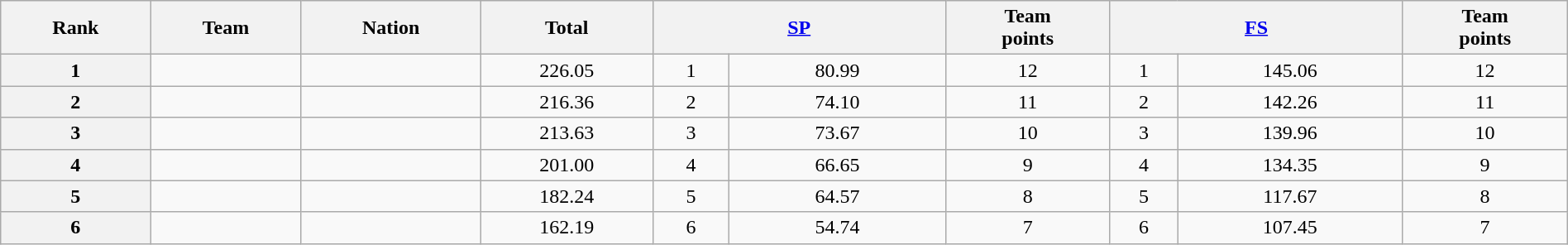<table class="wikitable sortable" style="text-align:center; width:100%">
<tr>
<th scope="col">Rank</th>
<th scope="col">Team</th>
<th scope="col">Nation</th>
<th scope="col">Total</th>
<th scope="col" colspan="2" width="80px"><a href='#'>SP</a></th>
<th scope="col">Team<br>points</th>
<th scope="col" colspan="2" width="80px"><a href='#'>FS</a></th>
<th scope="col">Team<br>points</th>
</tr>
<tr>
<th scope="row">1</th>
<td align="left"></td>
<td align="left"></td>
<td>226.05</td>
<td>1</td>
<td>80.99</td>
<td>12</td>
<td>1</td>
<td>145.06</td>
<td>12</td>
</tr>
<tr>
<th scope="row">2</th>
<td align="left"></td>
<td align="left"></td>
<td>216.36</td>
<td>2</td>
<td>74.10</td>
<td>11</td>
<td>2</td>
<td>142.26</td>
<td>11</td>
</tr>
<tr>
<th scope="row">3</th>
<td align="left"></td>
<td align="left"></td>
<td>213.63</td>
<td>3</td>
<td>73.67</td>
<td>10</td>
<td>3</td>
<td>139.96</td>
<td>10</td>
</tr>
<tr>
<th scope="row">4</th>
<td align="left"></td>
<td align="left"></td>
<td>201.00</td>
<td>4</td>
<td>66.65</td>
<td>9</td>
<td>4</td>
<td>134.35</td>
<td>9</td>
</tr>
<tr>
<th scope="row">5</th>
<td align="left"></td>
<td align="left"></td>
<td>182.24</td>
<td>5</td>
<td>64.57</td>
<td>8</td>
<td>5</td>
<td>117.67</td>
<td>8</td>
</tr>
<tr>
<th scope="row">6</th>
<td align="left"></td>
<td align="left"></td>
<td>162.19</td>
<td>6</td>
<td>54.74</td>
<td>7</td>
<td>6</td>
<td>107.45</td>
<td>7</td>
</tr>
</table>
